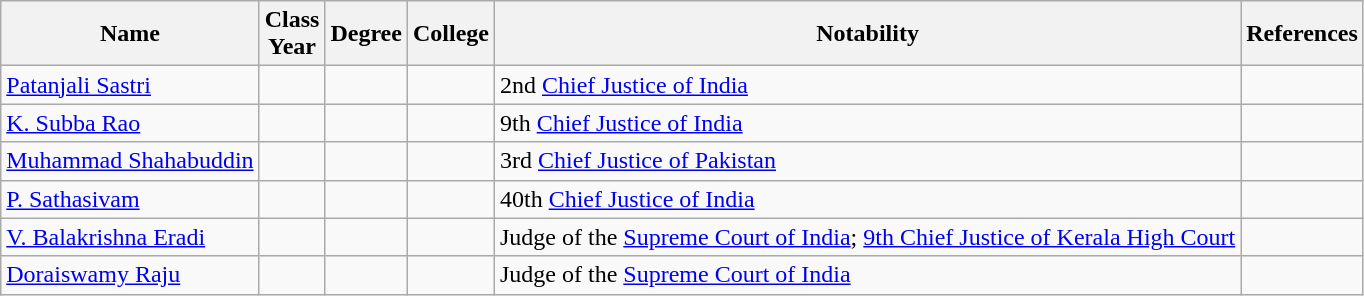<table class="wikitable">
<tr>
<th>Name</th>
<th>Class<br>Year</th>
<th>Degree</th>
<th>College</th>
<th>Notability</th>
<th>References</th>
</tr>
<tr>
<td><a href='#'>Patanjali Sastri</a></td>
<td></td>
<td></td>
<td></td>
<td>2nd <a href='#'>Chief Justice of India</a></td>
<td></td>
</tr>
<tr>
<td><a href='#'>K. Subba Rao</a></td>
<td></td>
<td></td>
<td></td>
<td>9th <a href='#'>Chief Justice of India</a></td>
<td></td>
</tr>
<tr>
<td><a href='#'>Muhammad Shahabuddin</a></td>
<td></td>
<td></td>
<td></td>
<td>3rd <a href='#'>Chief Justice of Pakistan</a></td>
<td></td>
</tr>
<tr>
<td><a href='#'>P. Sathasivam</a></td>
<td></td>
<td></td>
<td></td>
<td>40th <a href='#'>Chief Justice of India</a></td>
<td></td>
</tr>
<tr>
<td><a href='#'>V. Balakrishna Eradi</a></td>
<td></td>
<td></td>
<td></td>
<td>Judge of the <a href='#'>Supreme Court of India</a>; <a href='#'>9th Chief Justice of Kerala High Court</a></td>
<td></td>
</tr>
<tr>
<td><a href='#'>Doraiswamy Raju</a></td>
<td></td>
<td></td>
<td></td>
<td>Judge of the <a href='#'>Supreme Court of India</a></td>
<td></td>
</tr>
</table>
